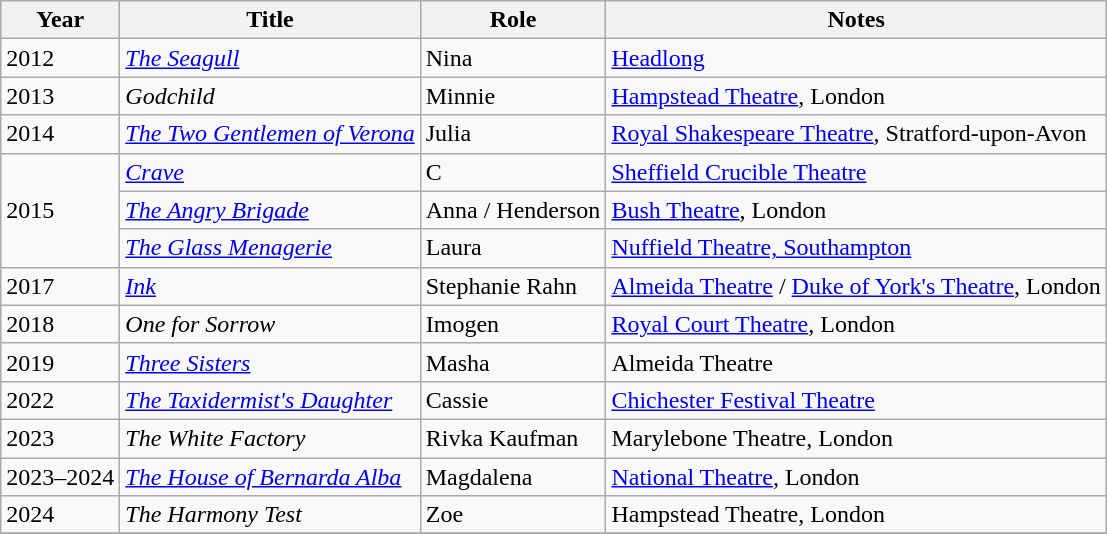<table class="wikitable sortable">
<tr>
<th>Year</th>
<th>Title</th>
<th>Role</th>
<th class="unsortable">Notes</th>
</tr>
<tr>
<td>2012</td>
<td><em><a href='#'>The Seagull</a></em></td>
<td>Nina</td>
<td><a href='#'>Headlong</a></td>
</tr>
<tr>
<td>2013</td>
<td><em>Godchild</em></td>
<td>Minnie</td>
<td><a href='#'>Hampstead Theatre</a>, London</td>
</tr>
<tr>
<td>2014</td>
<td><em><a href='#'>The Two Gentlemen of Verona</a></em></td>
<td>Julia</td>
<td><a href='#'>Royal Shakespeare Theatre</a>, Stratford-upon-Avon</td>
</tr>
<tr>
<td rowspan="3">2015</td>
<td><em><a href='#'>Crave</a></em></td>
<td>C</td>
<td><a href='#'>Sheffield Crucible Theatre</a></td>
</tr>
<tr>
<td><em><a href='#'>The Angry Brigade</a></em></td>
<td>Anna / Henderson</td>
<td><a href='#'>Bush Theatre</a>, London</td>
</tr>
<tr>
<td><em><a href='#'>The Glass Menagerie</a></em></td>
<td>Laura</td>
<td><a href='#'>Nuffield Theatre, Southampton</a></td>
</tr>
<tr>
<td>2017</td>
<td><em><a href='#'>Ink</a></em></td>
<td>Stephanie Rahn</td>
<td><a href='#'>Almeida Theatre</a> / <a href='#'>Duke of York's Theatre</a>, London</td>
</tr>
<tr>
<td>2018</td>
<td><em>One for Sorrow</em></td>
<td>Imogen</td>
<td><a href='#'>Royal Court Theatre</a>, London</td>
</tr>
<tr>
<td>2019</td>
<td><em><a href='#'>Three Sisters</a></em></td>
<td>Masha</td>
<td>Almeida Theatre</td>
</tr>
<tr>
<td>2022</td>
<td><em><a href='#'>The Taxidermist's Daughter</a></em></td>
<td>Cassie</td>
<td><a href='#'>Chichester Festival Theatre</a></td>
</tr>
<tr>
<td>2023</td>
<td><em>The White Factory</em></td>
<td>Rivka Kaufman</td>
<td>Marylebone Theatre, London</td>
</tr>
<tr>
<td>2023–2024</td>
<td><em><a href='#'>The House of Bernarda Alba</a></em></td>
<td>Magdalena</td>
<td><a href='#'>National Theatre</a>, London</td>
</tr>
<tr>
<td>2024</td>
<td><em>The Harmony Test</em></td>
<td>Zoe</td>
<td>Hampstead Theatre, London</td>
</tr>
<tr>
</tr>
</table>
